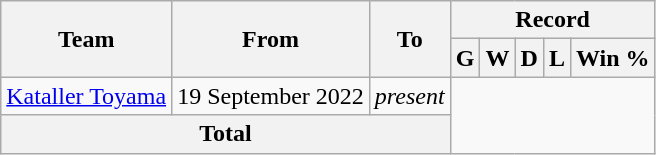<table class="wikitable" style="text-align: center">
<tr>
<th rowspan="2">Team</th>
<th rowspan="2">From</th>
<th rowspan="2">To</th>
<th colspan="5">Record</th>
</tr>
<tr>
<th>G</th>
<th>W</th>
<th>D</th>
<th>L</th>
<th>Win %</th>
</tr>
<tr>
<td align="left"><a href='#'>Kataller Toyama</a></td>
<td align="left">19 September 2022</td>
<td align="left"><em>present</em><br></td>
</tr>
<tr>
<th colspan="3">Total<br></th>
</tr>
</table>
